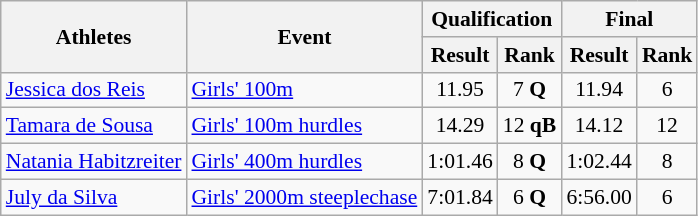<table class="wikitable" border="1" style="font-size:90%">
<tr>
<th rowspan=2>Athletes</th>
<th rowspan=2>Event</th>
<th colspan=2>Qualification</th>
<th colspan=2>Final</th>
</tr>
<tr>
<th>Result</th>
<th>Rank</th>
<th>Result</th>
<th>Rank</th>
</tr>
<tr>
<td><a href='#'>Jessica dos Reis</a></td>
<td><a href='#'>Girls' 100m</a></td>
<td align=center>11.95</td>
<td align=center>7 <strong>Q</strong></td>
<td align=center>11.94</td>
<td align=center>6</td>
</tr>
<tr>
<td><a href='#'>Tamara de Sousa</a></td>
<td><a href='#'>Girls' 100m hurdles</a></td>
<td align=center>14.29</td>
<td align=center>12 <strong>qB</strong></td>
<td align=center>14.12</td>
<td align=center>12</td>
</tr>
<tr>
<td><a href='#'>Natania Habitzreiter</a></td>
<td><a href='#'>Girls' 400m hurdles</a></td>
<td align=center>1:01.46</td>
<td align=center>8 <strong>Q</strong></td>
<td align=center>1:02.44</td>
<td align=center>8</td>
</tr>
<tr>
<td><a href='#'>July da Silva</a></td>
<td><a href='#'>Girls' 2000m steeplechase</a></td>
<td align=center>7:01.84</td>
<td align=center>6 <strong>Q</strong></td>
<td align=center>6:56.00</td>
<td align=center>6</td>
</tr>
</table>
